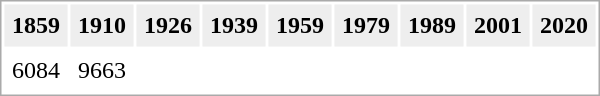<table width="333px" border="0" cellspacing="2" cellpadding="5" style="border:1px solid #AAAAAA;">
<tr bgcolor="#EEEEEE">
<th>1859</th>
<th>1910</th>
<th>1926</th>
<th>1939</th>
<th>1959</th>
<th>1979</th>
<th>1989</th>
<th>2001</th>
<th>2020</th>
</tr>
<tr bgcolor="#FFFFFF">
<td align=center>6084</td>
<td align=center>9663</td>
<td align=center></td>
<td align=center></td>
<td align=center></td>
<td align=center></td>
<td align=center></td>
<td align=center></td>
<td align=center></td>
</tr>
</table>
